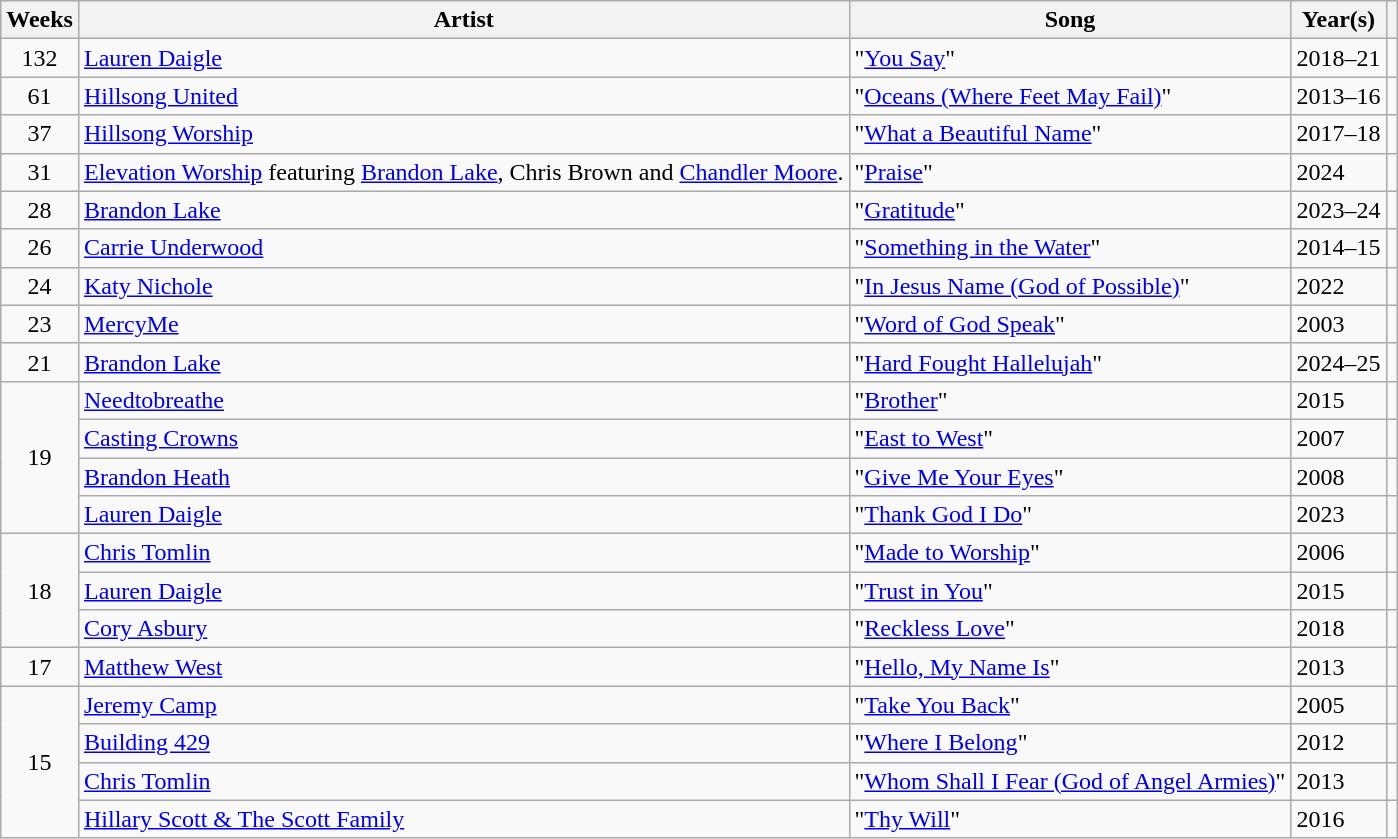<table class="wikitable sortable plainrowheaders" border="1";">
<tr>
<th scope=col>Weeks</th>
<th scope=col>Artist</th>
<th scope=col>Song</th>
<th scope=col>Year(s)</th>
<th scope=col class="unsortable"></th>
</tr>
<tr>
<td style="text-align:center;">132</td>
<td><a href='#'>Lauren Daigle</a></td>
<td>"<a href='#'>You Say</a>"</td>
<td>2018–21</td>
<td></td>
</tr>
<tr>
<td style="text-align:center;">61</td>
<td><a href='#'>Hillsong United</a></td>
<td>"<a href='#'>Oceans (Where Feet May Fail)</a>"</td>
<td>2013–16</td>
<td></td>
</tr>
<tr>
<td style="text-align:center;">37</td>
<td><a href='#'>Hillsong Worship</a></td>
<td>"<a href='#'>What a Beautiful Name</a>"</td>
<td>2017–18</td>
<td></td>
</tr>
<tr>
<td style="text-align:center;">31</td>
<td><a href='#'>Elevation Worship</a> featuring <a href='#'>Brandon Lake</a>, Chris Brown and <a href='#'>Chandler Moore</a>.</td>
<td>"<a href='#'>Praise</a>"</td>
<td>2024</td>
<td></td>
</tr>
<tr>
<td style="text-align:center;">28</td>
<td><a href='#'>Brandon Lake</a></td>
<td>"<a href='#'>Gratitude</a>"</td>
<td>2023–24</td>
<td></td>
</tr>
<tr>
<td style="text-align:center;">26</td>
<td><a href='#'>Carrie Underwood</a></td>
<td>"<a href='#'>Something in the Water</a>"</td>
<td>2014–15</td>
<td></td>
</tr>
<tr>
<td style="text-align:center;">24</td>
<td><a href='#'>Katy Nichole</a></td>
<td>"<a href='#'>In Jesus Name (God of Possible)</a>"</td>
<td>2022</td>
<td></td>
</tr>
<tr>
<td style="text-align:center;">23</td>
<td><a href='#'>MercyMe</a></td>
<td>"<a href='#'>Word of God Speak</a>"</td>
<td>2003</td>
<td></td>
</tr>
<tr>
<td style="text-align:center;">21</td>
<td><a href='#'>Brandon Lake</a></td>
<td>"<a href='#'>Hard Fought Hallelujah</a>"</td>
<td>2024–25</td>
<td></td>
</tr>
<tr>
<td rowspan="4" style="text-align:center;">19</td>
<td><a href='#'>Needtobreathe</a></td>
<td>"<a href='#'>Brother</a>"</td>
<td>2015</td>
<td></td>
</tr>
<tr>
<td><a href='#'>Casting Crowns</a></td>
<td>"<a href='#'>East to West</a>"</td>
<td>2007</td>
<td></td>
</tr>
<tr>
<td><a href='#'>Brandon Heath</a></td>
<td>"<a href='#'>Give Me Your Eyes</a>"</td>
<td>2008</td>
<td></td>
</tr>
<tr>
<td><a href='#'>Lauren Daigle</a></td>
<td>"<a href='#'>Thank God I Do</a>"</td>
<td>2023</td>
<td></td>
</tr>
<tr>
<td rowspan="3" style="text-align:center;">18</td>
<td><a href='#'>Chris Tomlin</a></td>
<td>"<a href='#'>Made to Worship</a>"</td>
<td>2006</td>
<td></td>
</tr>
<tr>
<td><a href='#'>Lauren Daigle</a></td>
<td>"<a href='#'>Trust in You</a>"</td>
<td>2015</td>
<td></td>
</tr>
<tr>
<td><a href='#'>Cory Asbury</a></td>
<td>"<a href='#'>Reckless Love</a>"</td>
<td>2018</td>
<td></td>
</tr>
<tr>
<td style="text-align:center;">17</td>
<td><a href='#'>Matthew West</a></td>
<td>"<a href='#'>Hello, My Name Is</a>"</td>
<td>2013</td>
<td></td>
</tr>
<tr>
<td rowspan="5"  style="text-align:center;">15</td>
<td><a href='#'>Jeremy Camp</a></td>
<td>"<a href='#'>Take You Back</a>"</td>
<td>2005</td>
<td></td>
</tr>
<tr>
<td><a href='#'>Building 429</a></td>
<td>"<a href='#'>Where I Belong</a>"</td>
<td>2012</td>
<td></td>
</tr>
<tr>
<td><a href='#'>Chris Tomlin</a></td>
<td>"<a href='#'>Whom Shall I Fear (God of Angel Armies)</a>"</td>
<td>2013</td>
<td></td>
</tr>
<tr>
<td><a href='#'>Hillary Scott & The Scott Family</a></td>
<td>"<a href='#'>Thy Will</a>"</td>
<td>2016</td>
<td></td>
</tr>
</table>
